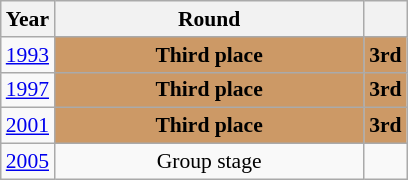<table class="wikitable" style="text-align: center; font-size:90%">
<tr>
<th>Year</th>
<th style="width:200px">Round</th>
<th></th>
</tr>
<tr>
<td><a href='#'>1993</a></td>
<td bgcolor="cc9966"><strong>Third place</strong></td>
<td bgcolor="cc9966"><strong>3rd</strong></td>
</tr>
<tr>
<td><a href='#'>1997</a></td>
<td bgcolor="cc9966"><strong>Third place</strong></td>
<td bgcolor="cc9966"><strong>3rd</strong></td>
</tr>
<tr>
<td><a href='#'>2001</a></td>
<td bgcolor="cc9966"><strong>Third place</strong></td>
<td bgcolor="cc9966"><strong>3rd</strong></td>
</tr>
<tr>
<td><a href='#'>2005</a></td>
<td>Group stage</td>
<td></td>
</tr>
</table>
